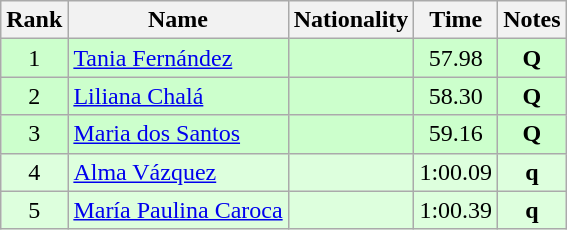<table class="wikitable sortable" style="text-align:center">
<tr>
<th>Rank</th>
<th>Name</th>
<th>Nationality</th>
<th>Time</th>
<th>Notes</th>
</tr>
<tr bgcolor=ccffcc>
<td align=center>1</td>
<td align=left><a href='#'>Tania Fernández</a></td>
<td align=left></td>
<td>57.98</td>
<td><strong>Q</strong></td>
</tr>
<tr bgcolor=ccffcc>
<td align=center>2</td>
<td align=left><a href='#'>Liliana Chalá</a></td>
<td align=left></td>
<td>58.30</td>
<td><strong>Q</strong></td>
</tr>
<tr bgcolor=ccffcc>
<td align=center>3</td>
<td align=left><a href='#'>Maria dos Santos</a></td>
<td align=left></td>
<td>59.16</td>
<td><strong>Q</strong></td>
</tr>
<tr bgcolor=ddffdd>
<td align=center>4</td>
<td align=left><a href='#'>Alma Vázquez</a></td>
<td align=left></td>
<td>1:00.09</td>
<td><strong>q</strong></td>
</tr>
<tr bgcolor=ddffdd>
<td align=center>5</td>
<td align=left><a href='#'>María Paulina Caroca</a></td>
<td align=left></td>
<td>1:00.39</td>
<td><strong>q</strong></td>
</tr>
</table>
